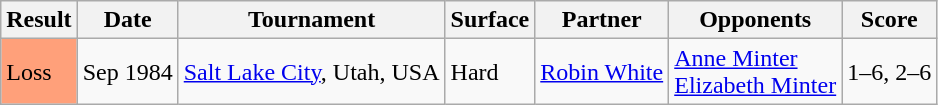<table class="sortable wikitable">
<tr>
<th>Result</th>
<th>Date</th>
<th>Tournament</th>
<th>Surface</th>
<th>Partner</th>
<th>Opponents</th>
<th>Score</th>
</tr>
<tr>
<td style="background:#FFA07A;">Loss</td>
<td>Sep 1984</td>
<td><a href='#'>Salt Lake City</a>, Utah, USA</td>
<td>Hard</td>
<td> <a href='#'>Robin White</a></td>
<td> <a href='#'>Anne Minter</a> <br>  <a href='#'>Elizabeth Minter</a></td>
<td>1–6, 2–6</td>
</tr>
</table>
